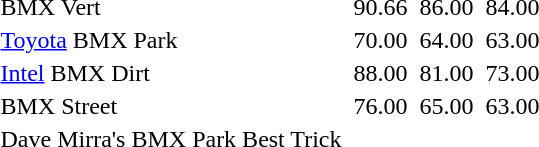<table>
<tr>
<td>BMX Vert</td>
<td></td>
<td>90.66</td>
<td></td>
<td>86.00</td>
<td></td>
<td>84.00</td>
</tr>
<tr>
<td><a href='#'>Toyota</a> BMX Park</td>
<td></td>
<td>70.00</td>
<td></td>
<td>64.00</td>
<td></td>
<td>63.00</td>
</tr>
<tr>
<td><a href='#'>Intel</a> BMX Dirt</td>
<td></td>
<td>88.00</td>
<td></td>
<td>81.00</td>
<td></td>
<td>73.00</td>
</tr>
<tr>
<td>BMX Street</td>
<td></td>
<td>76.00</td>
<td></td>
<td>65.00</td>
<td></td>
<td>63.00</td>
</tr>
<tr>
<td>Dave Mirra's BMX Park Best Trick</td>
<td></td>
<td></td>
</tr>
</table>
